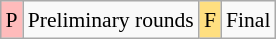<table class="wikitable" style="margin:0.5em auto; font-size:90%; line-height:1.25em;">
<tr>
<td bgcolor="#FFBBBB" align=center>P</td>
<td>Preliminary rounds</td>
<td bgcolor="#FFDF80" align=center>F</td>
<td>Final</td>
</tr>
</table>
